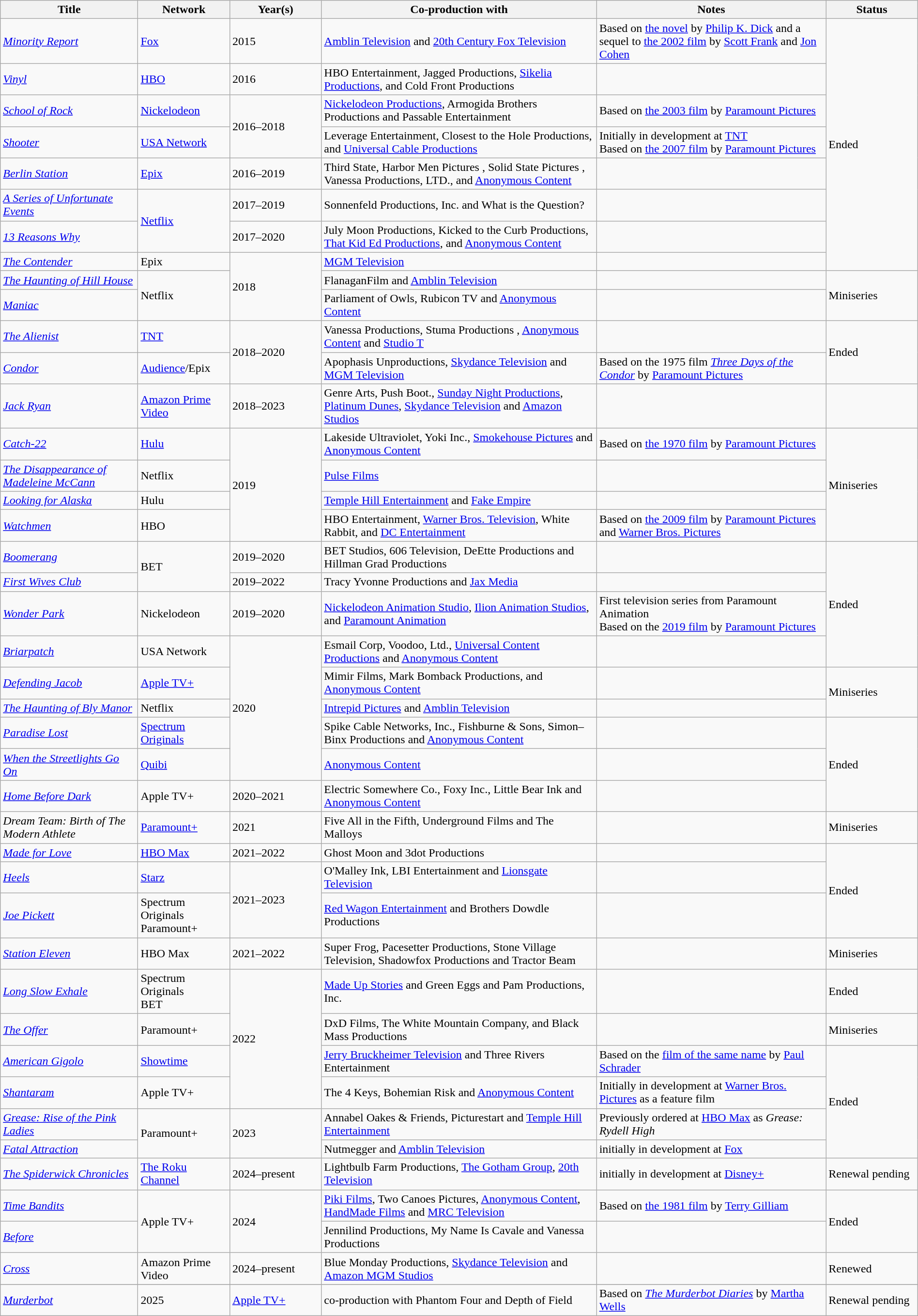<table class="wikitable sortable" style="width:100%;">
<tr>
<th style="width:15%;">Title</th>
<th style="width:10%;">Network</th>
<th style="width:10%;">Year(s)</th>
<th style="width:30%;">Co-production with</th>
<th style="width:25%;">Notes</th>
<th style="width:10%;">Status</th>
</tr>
<tr>
<td><em><a href='#'>Minority Report</a></em></td>
<td><a href='#'>Fox</a></td>
<td>2015</td>
<td><a href='#'>Amblin Television</a> and <a href='#'>20th Century Fox Television</a></td>
<td>Based on <a href='#'>the novel</a> by <a href='#'>Philip K. Dick</a> and a sequel to <a href='#'>the 2002 film</a> by <a href='#'>Scott Frank</a> and <a href='#'>Jon Cohen</a></td>
<td rowspan="8">Ended</td>
</tr>
<tr>
<td><em><a href='#'>Vinyl</a></em></td>
<td><a href='#'>HBO</a></td>
<td>2016</td>
<td>HBO Entertainment, Jagged Productions, <a href='#'>Sikelia Productions</a>, and Cold Front Productions</td>
<td></td>
</tr>
<tr>
<td><em><a href='#'>School of Rock</a></em></td>
<td><a href='#'>Nickelodeon</a></td>
<td rowspan="2">2016–2018</td>
<td><a href='#'>Nickelodeon Productions</a>, Armogida Brothers Productions and Passable Entertainment</td>
<td>Based on <a href='#'>the 2003 film</a> by <a href='#'>Paramount Pictures</a></td>
</tr>
<tr>
<td><em><a href='#'>Shooter</a></em></td>
<td><a href='#'>USA Network</a></td>
<td>Leverage Entertainment, Closest to the Hole Productions, and <a href='#'>Universal Cable Productions</a></td>
<td>Initially in development at <a href='#'>TNT</a><br>Based on <a href='#'>the 2007 film</a> by <a href='#'>Paramount Pictures</a></td>
</tr>
<tr>
<td><em><a href='#'>Berlin Station</a></em></td>
<td><a href='#'>Epix</a></td>
<td>2016–2019</td>
<td>Third State, Harbor Men Pictures , Solid State Pictures , Vanessa Productions, LTD., and <a href='#'>Anonymous Content</a></td>
<td></td>
</tr>
<tr>
<td><em><a href='#'>A Series of Unfortunate Events</a></em></td>
<td rowspan="2"><a href='#'>Netflix</a></td>
<td>2017–2019</td>
<td>Sonnenfeld Productions, Inc. and What is the Question?</td>
<td></td>
</tr>
<tr>
<td><em><a href='#'>13 Reasons Why</a></em></td>
<td>2017–2020</td>
<td>July Moon Productions, Kicked to the Curb Productions, <a href='#'>That Kid Ed Productions</a>, and <a href='#'>Anonymous Content</a></td>
<td></td>
</tr>
<tr>
<td><em><a href='#'>The Contender</a></em></td>
<td>Epix</td>
<td rowspan="3">2018</td>
<td><a href='#'>MGM Television</a></td>
<td></td>
</tr>
<tr>
<td><em><a href='#'>The Haunting of Hill House</a></em></td>
<td rowspan="2">Netflix</td>
<td>FlanaganFilm and <a href='#'>Amblin Television</a></td>
<td></td>
<td rowspan="2">Miniseries</td>
</tr>
<tr>
<td><em><a href='#'>Maniac</a></em></td>
<td>Parliament of Owls, Rubicon TV and <a href='#'>Anonymous Content</a></td>
<td></td>
</tr>
<tr>
<td><em><a href='#'>The Alienist</a></em></td>
<td><a href='#'>TNT</a></td>
<td rowspan="2">2018–2020</td>
<td>Vanessa Productions, Stuma Productions , <a href='#'>Anonymous Content</a> and <a href='#'>Studio T</a></td>
<td></td>
<td rowspan="2">Ended</td>
</tr>
<tr>
<td><em><a href='#'>Condor</a></em></td>
<td><a href='#'>Audience</a>/Epix</td>
<td>Apophasis Unproductions, <a href='#'>Skydance Television</a> and <a href='#'>MGM Television</a></td>
<td>Based on the 1975 film <em><a href='#'>Three Days of the Condor</a></em> by <a href='#'>Paramount Pictures</a></td>
</tr>
<tr>
<td><em><a href='#'>Jack Ryan</a></em></td>
<td><a href='#'>Amazon Prime Video</a></td>
<td>2018–2023</td>
<td>Genre Arts, Push Boot., <a href='#'>Sunday Night Productions</a>, <a href='#'>Platinum Dunes</a>, <a href='#'>Skydance Television</a> and <a href='#'>Amazon Studios</a></td>
<td></td>
</tr>
<tr>
<td><em><a href='#'>Catch-22</a></em></td>
<td><a href='#'>Hulu</a></td>
<td rowspan="4">2019</td>
<td>Lakeside Ultraviolet, Yoki Inc., <a href='#'>Smokehouse Pictures</a> and <a href='#'>Anonymous Content</a></td>
<td>Based on <a href='#'>the 1970 film</a> by <a href='#'>Paramount Pictures</a></td>
<td rowspan="4">Miniseries</td>
</tr>
<tr>
<td><em><a href='#'>The Disappearance of Madeleine McCann</a></em></td>
<td>Netflix</td>
<td><a href='#'>Pulse Films</a></td>
<td></td>
</tr>
<tr>
<td><em><a href='#'>Looking for Alaska</a></em></td>
<td>Hulu</td>
<td><a href='#'>Temple Hill Entertainment</a> and <a href='#'>Fake Empire</a></td>
<td></td>
</tr>
<tr>
<td><em><a href='#'>Watchmen</a></em></td>
<td>HBO</td>
<td>HBO Entertainment, <a href='#'>Warner Bros. Television</a>, White Rabbit, and <a href='#'>DC Entertainment</a></td>
<td>Based on <a href='#'>the 2009 film</a> by <a href='#'>Paramount Pictures</a> and <a href='#'>Warner Bros. Pictures</a></td>
</tr>
<tr>
<td><em><a href='#'>Boomerang</a></em></td>
<td rowspan="2">BET</td>
<td>2019–2020</td>
<td>BET Studios, 606 Television, DeEtte Productions  and Hillman Grad Productions</td>
<td></td>
<td rowspan="4">Ended</td>
</tr>
<tr>
<td><em><a href='#'>First Wives Club</a></em></td>
<td>2019–2022</td>
<td>Tracy Yvonne Productions and <a href='#'>Jax Media</a></td>
<td></td>
</tr>
<tr>
<td><em><a href='#'>Wonder Park</a></em></td>
<td>Nickelodeon</td>
<td>2019–2020</td>
<td><a href='#'>Nickelodeon Animation Studio</a>, <a href='#'>Ilion Animation Studios</a>, and <a href='#'>Paramount Animation</a></td>
<td>First television series from Paramount Animation<br>Based on the <a href='#'>2019 film</a> by <a href='#'>Paramount Pictures</a></td>
</tr>
<tr>
<td><em><a href='#'>Briarpatch</a></em></td>
<td>USA Network</td>
<td rowspan="5">2020</td>
<td>Esmail Corp, Voodoo, Ltd., <a href='#'>Universal Content Productions</a> and <a href='#'>Anonymous Content</a></td>
<td></td>
</tr>
<tr>
<td><em><a href='#'>Defending Jacob</a></em></td>
<td><a href='#'>Apple TV+</a></td>
<td>Mimir Films, Mark Bomback Productions, and <a href='#'>Anonymous Content</a></td>
<td></td>
<td rowspan="2">Miniseries</td>
</tr>
<tr>
<td><em><a href='#'>The Haunting of Bly Manor</a></em></td>
<td>Netflix</td>
<td><a href='#'>Intrepid Pictures</a> and <a href='#'>Amblin Television</a></td>
<td></td>
</tr>
<tr>
<td><em><a href='#'>Paradise Lost</a></em></td>
<td><a href='#'>Spectrum Originals</a></td>
<td>Spike Cable Networks, Inc., Fishburne & Sons, Simon–Binx Productions and <a href='#'>Anonymous Content</a></td>
<td></td>
<td rowspan="3">Ended</td>
</tr>
<tr>
<td><em><a href='#'>When the Streetlights Go On</a></em></td>
<td><a href='#'>Quibi</a></td>
<td><a href='#'>Anonymous Content</a></td>
<td></td>
</tr>
<tr>
<td><em><a href='#'>Home Before Dark</a></em></td>
<td>Apple TV+</td>
<td>2020–2021</td>
<td>Electric Somewhere Co., Foxy Inc., Little Bear Ink and <a href='#'>Anonymous Content</a></td>
<td></td>
</tr>
<tr>
<td><em>Dream Team: Birth of The Modern Athlete</em></td>
<td><a href='#'>Paramount+</a></td>
<td>2021</td>
<td>Five All in the Fifth, Underground Films and The Malloys</td>
<td></td>
<td>Miniseries</td>
</tr>
<tr>
<td><em><a href='#'>Made for Love</a></em></td>
<td><a href='#'>HBO Max</a></td>
<td>2021–2022</td>
<td>Ghost Moon and 3dot Productions</td>
<td></td>
<td rowspan="3">Ended</td>
</tr>
<tr>
<td><em><a href='#'>Heels</a></em></td>
<td><a href='#'>Starz</a></td>
<td rowspan="2">2021–2023</td>
<td>O'Malley Ink, LBI Entertainment and <a href='#'>Lionsgate Television</a></td>
<td></td>
</tr>
<tr>
<td><em><a href='#'>Joe Pickett</a></em></td>
<td>Spectrum Originals<br>Paramount+</td>
<td><a href='#'>Red Wagon Entertainment</a> and Brothers Dowdle Productions</td>
<td></td>
</tr>
<tr>
<td><em><a href='#'>Station Eleven</a></em></td>
<td>HBO Max</td>
<td>2021–2022</td>
<td>Super Frog, Pacesetter Productions, Stone Village Television, Shadowfox Productions and Tractor Beam</td>
<td></td>
<td>Miniseries</td>
</tr>
<tr>
<td><em><a href='#'>Long Slow Exhale</a></em></td>
<td>Spectrum Originals<br>BET</td>
<td rowspan="4">2022</td>
<td><a href='#'>Made Up Stories</a> and Green Eggs and Pam Productions, Inc.</td>
<td></td>
<td>Ended</td>
</tr>
<tr>
<td><em><a href='#'>The Offer</a></em></td>
<td>Paramount+</td>
<td>DxD Films, The White Mountain Company, and Black Mass Productions</td>
<td></td>
<td>Miniseries</td>
</tr>
<tr>
<td><em><a href='#'>American Gigolo</a></em></td>
<td><a href='#'>Showtime</a></td>
<td><a href='#'>Jerry Bruckheimer Television</a> and Three Rivers Entertainment</td>
<td>Based on the <a href='#'>film of the same name</a> by <a href='#'>Paul Schrader</a></td>
<td rowspan="4">Ended</td>
</tr>
<tr>
<td><em><a href='#'>Shantaram</a></em></td>
<td>Apple TV+</td>
<td>The 4 Keys, Bohemian Risk and <a href='#'>Anonymous Content</a></td>
<td>Initially in development at <a href='#'>Warner Bros. Pictures</a> as a feature film</td>
</tr>
<tr>
<td><em><a href='#'>Grease: Rise of the Pink Ladies</a></em></td>
<td rowspan="2">Paramount+</td>
<td rowspan="2">2023</td>
<td>Annabel Oakes & Friends, Picturestart and <a href='#'>Temple Hill Entertainment</a></td>
<td>Previously ordered at <a href='#'>HBO Max</a> as <em>Grease: Rydell High</em></td>
</tr>
<tr>
<td><em><a href='#'>Fatal Attraction</a></em></td>
<td>Nutmegger and <a href='#'>Amblin Television</a></td>
<td>initially in development at <a href='#'>Fox</a></td>
</tr>
<tr>
<td><em><a href='#'>The Spiderwick Chronicles</a></em></td>
<td><a href='#'>The Roku Channel</a></td>
<td>2024–present</td>
<td>Lightbulb Farm Productions, <a href='#'>The Gotham Group</a>, <a href='#'>20th Television</a></td>
<td>initially in development at <a href='#'>Disney+</a></td>
<td>Renewal pending</td>
</tr>
<tr>
<td><em><a href='#'>Time Bandits</a></em></td>
<td rowspan="2">Apple TV+</td>
<td rowspan="2">2024</td>
<td><a href='#'>Piki Films</a>, Two Canoes Pictures, <a href='#'>Anonymous Content</a>, <a href='#'>HandMade Films</a> and <a href='#'>MRC Television</a></td>
<td>Based on <a href='#'>the 1981 film</a> by <a href='#'>Terry Gilliam</a></td>
<td rowspan="2">Ended</td>
</tr>
<tr>
<td><em><a href='#'>Before</a></em></td>
<td>Jennilind Productions, My Name Is Cavale and Vanessa Productions</td>
<td></td>
</tr>
<tr>
<td><em><a href='#'>Cross</a></em></td>
<td>Amazon Prime Video</td>
<td>2024–present</td>
<td>Blue Monday Productions, <a href='#'>Skydance Television</a> and <a href='#'>Amazon MGM Studios</a></td>
<td></td>
<td>Renewed</td>
</tr>
<tr>
</tr>
<tr>
<td><em><a href='#'>Murderbot</a></em></td>
<td>2025</td>
<td><a href='#'>Apple TV+</a></td>
<td>co-production with Phantom Four and Depth of Field</td>
<td>Based on <em><a href='#'>The Murderbot Diaries</a></em> by <a href='#'>Martha Wells</a></td>
<td>Renewal pending</td>
</tr>
</table>
